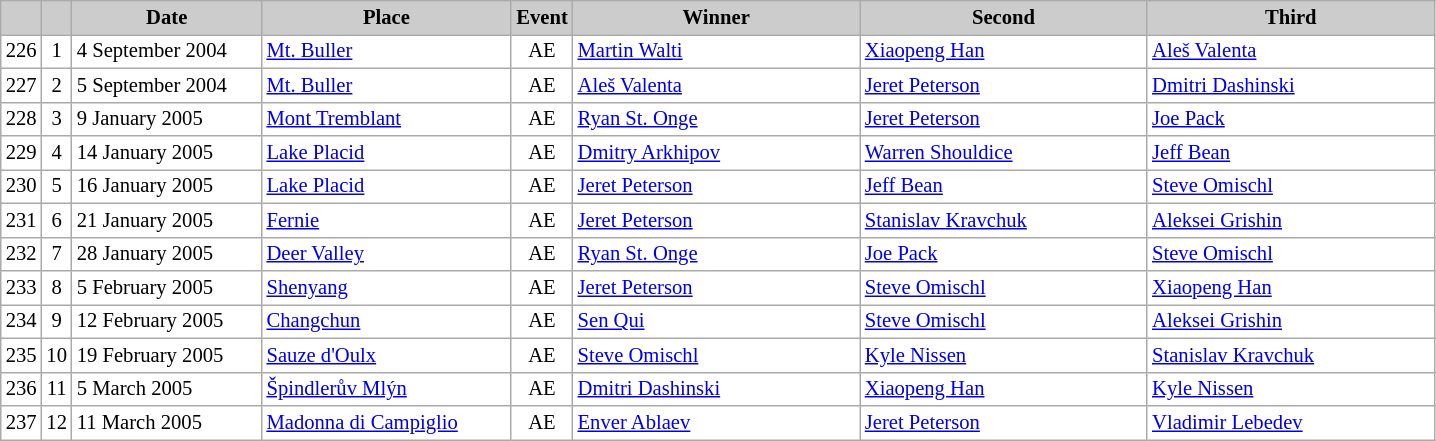<table class="wikitable plainrowheaders" style="background:#fff; font-size:86%; line-height:16px; border:grey solid 1px; border-collapse:collapse;">
<tr style="background:#ccc; text-align:center;">
<th scope="col" style="background:#ccc; width=20 px;"></th>
<th scope="col" style="background:#ccc; width=30 px;"></th>
<th scope="col" style="background:#ccc; width:120px;">Date</th>
<th scope="col" style="background:#ccc; width:160px;">Place</th>
<th scope="col" style="background:#ccc; width:15px;">Event</th>
<th scope="col" style="background:#ccc; width:185px;">Winner</th>
<th scope="col" style="background:#ccc; width:185px;">Second</th>
<th scope="col" style="background:#ccc; width:185px;">Third</th>
</tr>
<tr>
<td align=center>226</td>
<td align=center>1</td>
<td>4 September 2004</td>
<td> <a href='#'>Mt. Buller</a></td>
<td align=center>AE</td>
<td> <a href='#'>Martin Walti</a></td>
<td> <a href='#'>Xiaopeng Han</a></td>
<td> <a href='#'>Aleš Valenta</a></td>
</tr>
<tr>
<td align=center>227</td>
<td align=center>2</td>
<td>5 September 2004</td>
<td> <a href='#'>Mt. Buller</a></td>
<td align=center>AE</td>
<td> <a href='#'>Aleš Valenta</a></td>
<td> <a href='#'>Jeret Peterson</a></td>
<td> <a href='#'>Dmitri Dashinski</a></td>
</tr>
<tr>
<td align=center>228</td>
<td align=center>3</td>
<td>9 January 2005</td>
<td> <a href='#'>Mont Tremblant</a></td>
<td align=center>AE</td>
<td> <a href='#'>Ryan St. Onge</a></td>
<td> <a href='#'>Jeret Peterson</a></td>
<td> <a href='#'>Joe Pack</a></td>
</tr>
<tr>
<td align=center>229</td>
<td align=center>4</td>
<td>14 January 2005</td>
<td> <a href='#'>Lake Placid</a></td>
<td align=center>AE</td>
<td> <a href='#'>Dmitry Arkhipov</a></td>
<td> <a href='#'>Warren Shouldice</a></td>
<td> <a href='#'>Jeff Bean</a></td>
</tr>
<tr>
<td align=center>230</td>
<td align=center>5</td>
<td>16 January 2005</td>
<td> <a href='#'>Lake Placid</a></td>
<td align=center>AE</td>
<td> <a href='#'>Jeret Peterson</a></td>
<td> <a href='#'>Jeff Bean</a></td>
<td> <a href='#'>Steve Omischl</a></td>
</tr>
<tr>
<td align=center>231</td>
<td align=center>6</td>
<td>21 January 2005</td>
<td> <a href='#'>Fernie</a></td>
<td align=center>AE</td>
<td> <a href='#'>Jeret Peterson</a></td>
<td> <a href='#'>Stanislav Kravchuk</a></td>
<td> <a href='#'>Aleksei Grishin</a></td>
</tr>
<tr>
<td align=center>232</td>
<td align=center>7</td>
<td>28 January 2005</td>
<td> <a href='#'>Deer Valley</a></td>
<td align=center>AE</td>
<td> <a href='#'>Ryan St. Onge</a></td>
<td> <a href='#'>Joe Pack</a></td>
<td> <a href='#'>Steve Omischl</a></td>
</tr>
<tr>
<td align=center>233</td>
<td align=center>8</td>
<td>5 February 2005</td>
<td> <a href='#'>Shenyang</a></td>
<td align=center>AE</td>
<td> <a href='#'>Jeret Peterson</a></td>
<td> <a href='#'>Steve Omischl</a></td>
<td> <a href='#'>Xiaopeng Han</a></td>
</tr>
<tr>
<td align=center>234</td>
<td align=center>9</td>
<td>12 February 2005</td>
<td> <a href='#'>Changchun</a></td>
<td align=center>AE</td>
<td> <a href='#'>Sen Qui</a></td>
<td> <a href='#'>Steve Omischl</a></td>
<td> <a href='#'>Aleksei Grishin</a></td>
</tr>
<tr>
<td align=center>235</td>
<td align=center>10</td>
<td>19 February 2005</td>
<td> <a href='#'>Sauze d'Oulx</a></td>
<td align=center>AE</td>
<td> <a href='#'>Steve Omischl</a></td>
<td> <a href='#'>Kyle Nissen</a></td>
<td> <a href='#'>Stanislav Kravchuk</a></td>
</tr>
<tr>
<td align=center>236</td>
<td align=center>11</td>
<td>5 March 2005</td>
<td> <a href='#'>Špindlerův Mlýn</a></td>
<td align=center>AE</td>
<td> <a href='#'>Dmitri Dashinski</a></td>
<td> <a href='#'>Xiaopeng Han</a></td>
<td> <a href='#'>Kyle Nissen</a></td>
</tr>
<tr>
<td align=center>237</td>
<td align=center>12</td>
<td>11 March 2005</td>
<td> <a href='#'>Madonna di Campiglio</a></td>
<td align=center>AE</td>
<td> <a href='#'>Enver Ablaev</a></td>
<td> <a href='#'>Jeret Peterson</a></td>
<td> <a href='#'>Vladimir Lebedev</a></td>
</tr>
</table>
